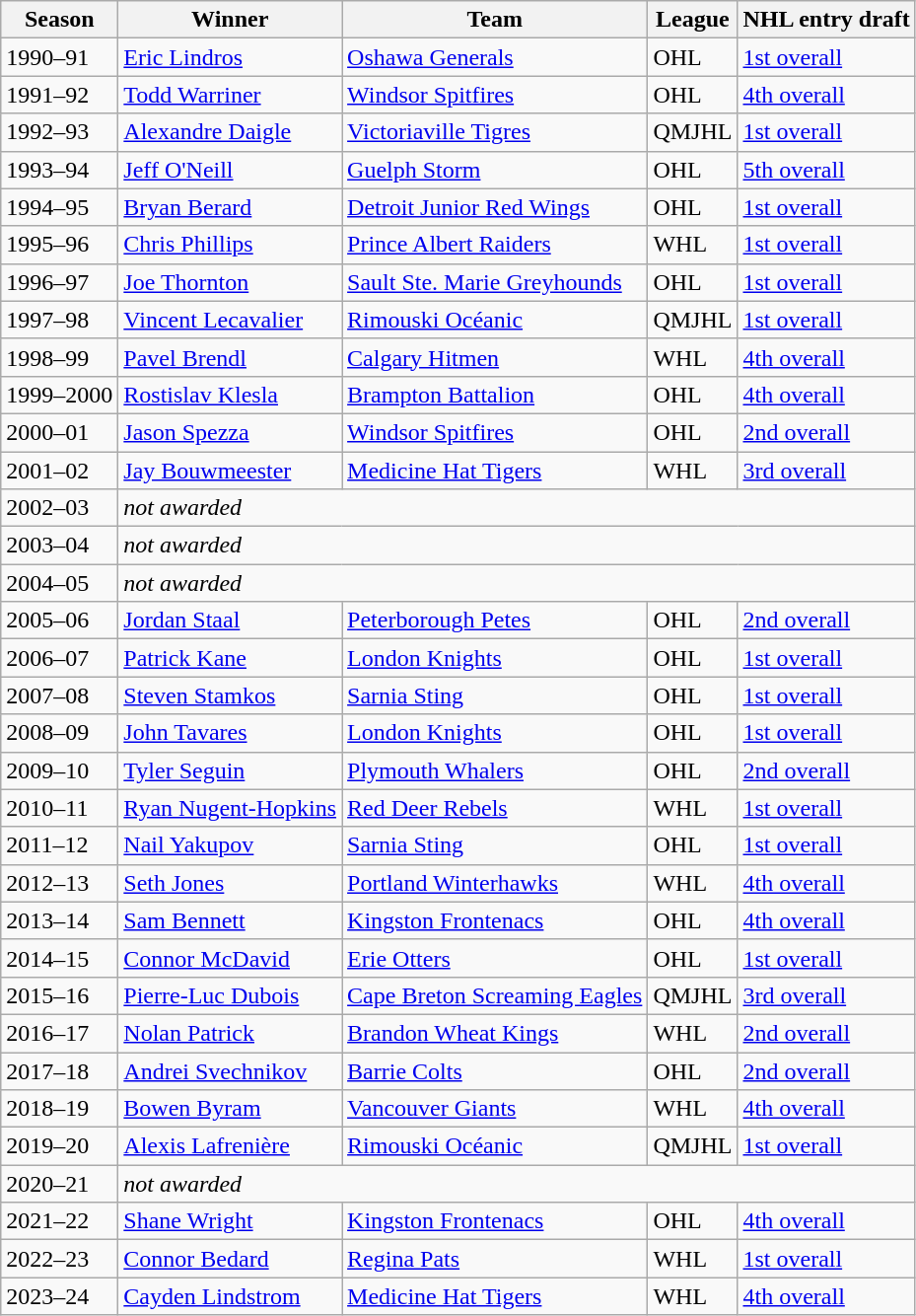<table class="wikitable sortable">
<tr>
<th>Season</th>
<th>Winner</th>
<th>Team</th>
<th>League</th>
<th>NHL entry draft</th>
</tr>
<tr>
<td>1990–91</td>
<td><a href='#'>Eric Lindros</a></td>
<td><a href='#'>Oshawa Generals</a></td>
<td>OHL</td>
<td><a href='#'>1st overall</a></td>
</tr>
<tr>
<td>1991–92</td>
<td><a href='#'>Todd Warriner</a></td>
<td><a href='#'>Windsor Spitfires</a></td>
<td>OHL</td>
<td><a href='#'>4th overall</a></td>
</tr>
<tr>
<td>1992–93</td>
<td><a href='#'>Alexandre Daigle</a></td>
<td><a href='#'>Victoriaville Tigres</a></td>
<td>QMJHL</td>
<td><a href='#'>1st overall</a></td>
</tr>
<tr>
<td>1993–94</td>
<td><a href='#'>Jeff O'Neill</a></td>
<td><a href='#'>Guelph Storm</a></td>
<td>OHL</td>
<td><a href='#'>5th overall</a></td>
</tr>
<tr>
<td>1994–95</td>
<td><a href='#'>Bryan Berard</a></td>
<td><a href='#'>Detroit Junior Red Wings</a></td>
<td>OHL</td>
<td><a href='#'>1st overall</a></td>
</tr>
<tr>
<td>1995–96</td>
<td><a href='#'>Chris Phillips</a></td>
<td><a href='#'>Prince Albert Raiders</a></td>
<td>WHL</td>
<td><a href='#'>1st overall</a></td>
</tr>
<tr>
<td>1996–97</td>
<td><a href='#'>Joe Thornton</a></td>
<td><a href='#'>Sault Ste. Marie Greyhounds</a></td>
<td>OHL</td>
<td><a href='#'>1st overall</a></td>
</tr>
<tr>
<td>1997–98</td>
<td><a href='#'>Vincent Lecavalier</a></td>
<td><a href='#'>Rimouski Océanic</a></td>
<td>QMJHL</td>
<td><a href='#'>1st overall</a></td>
</tr>
<tr>
<td>1998–99</td>
<td><a href='#'>Pavel Brendl</a></td>
<td><a href='#'>Calgary Hitmen</a></td>
<td>WHL</td>
<td><a href='#'>4th overall</a></td>
</tr>
<tr>
<td>1999–2000</td>
<td><a href='#'>Rostislav Klesla</a></td>
<td><a href='#'>Brampton Battalion</a></td>
<td>OHL</td>
<td><a href='#'>4th overall</a></td>
</tr>
<tr>
<td>2000–01</td>
<td><a href='#'>Jason Spezza</a></td>
<td><a href='#'>Windsor Spitfires</a></td>
<td>OHL</td>
<td><a href='#'>2nd overall</a></td>
</tr>
<tr>
<td>2001–02</td>
<td><a href='#'>Jay Bouwmeester</a></td>
<td><a href='#'>Medicine Hat Tigers</a></td>
<td>WHL</td>
<td><a href='#'>3rd overall</a></td>
</tr>
<tr>
<td>2002–03</td>
<td colspan="4"><em>not awarded</em></td>
</tr>
<tr>
<td>2003–04</td>
<td colspan="4"><em>not awarded</em></td>
</tr>
<tr>
<td>2004–05</td>
<td colspan="4"><em>not awarded</em></td>
</tr>
<tr>
<td>2005–06</td>
<td><a href='#'>Jordan Staal</a></td>
<td><a href='#'>Peterborough Petes</a></td>
<td>OHL</td>
<td><a href='#'>2nd overall</a></td>
</tr>
<tr>
<td>2006–07</td>
<td><a href='#'>Patrick Kane</a></td>
<td><a href='#'>London Knights</a></td>
<td>OHL</td>
<td><a href='#'>1st overall</a></td>
</tr>
<tr>
<td>2007–08</td>
<td><a href='#'>Steven Stamkos</a></td>
<td><a href='#'>Sarnia Sting</a></td>
<td>OHL</td>
<td><a href='#'>1st overall</a></td>
</tr>
<tr>
<td>2008–09</td>
<td><a href='#'>John Tavares</a></td>
<td><a href='#'>London Knights</a></td>
<td>OHL</td>
<td><a href='#'>1st overall</a></td>
</tr>
<tr>
<td>2009–10</td>
<td><a href='#'>Tyler Seguin</a></td>
<td><a href='#'>Plymouth Whalers</a></td>
<td>OHL</td>
<td><a href='#'>2nd overall</a></td>
</tr>
<tr>
<td>2010–11</td>
<td><a href='#'>Ryan Nugent-Hopkins</a></td>
<td><a href='#'>Red Deer Rebels</a></td>
<td>WHL</td>
<td><a href='#'>1st overall</a></td>
</tr>
<tr>
<td>2011–12</td>
<td><a href='#'>Nail Yakupov</a></td>
<td><a href='#'>Sarnia Sting</a></td>
<td>OHL</td>
<td><a href='#'>1st overall</a></td>
</tr>
<tr>
<td>2012–13</td>
<td><a href='#'>Seth Jones</a></td>
<td><a href='#'>Portland Winterhawks</a></td>
<td>WHL</td>
<td><a href='#'>4th overall</a></td>
</tr>
<tr>
<td>2013–14</td>
<td><a href='#'>Sam Bennett</a></td>
<td><a href='#'>Kingston Frontenacs</a></td>
<td>OHL</td>
<td><a href='#'>4th overall</a></td>
</tr>
<tr>
<td>2014–15</td>
<td><a href='#'>Connor McDavid</a></td>
<td><a href='#'>Erie Otters</a></td>
<td>OHL</td>
<td><a href='#'>1st overall</a></td>
</tr>
<tr>
<td>2015–16</td>
<td><a href='#'>Pierre-Luc Dubois</a></td>
<td><a href='#'>Cape Breton Screaming Eagles</a></td>
<td>QMJHL</td>
<td><a href='#'>3rd overall</a></td>
</tr>
<tr>
<td>2016–17</td>
<td><a href='#'>Nolan Patrick</a></td>
<td><a href='#'>Brandon Wheat Kings</a></td>
<td>WHL</td>
<td><a href='#'>2nd overall</a></td>
</tr>
<tr>
<td>2017–18</td>
<td><a href='#'>Andrei Svechnikov</a></td>
<td><a href='#'>Barrie Colts</a></td>
<td>OHL</td>
<td><a href='#'>2nd overall</a></td>
</tr>
<tr>
<td>2018–19</td>
<td><a href='#'>Bowen Byram</a></td>
<td><a href='#'>Vancouver Giants</a></td>
<td>WHL</td>
<td><a href='#'>4th overall</a></td>
</tr>
<tr>
<td>2019–20</td>
<td><a href='#'>Alexis Lafrenière</a></td>
<td><a href='#'>Rimouski Océanic</a></td>
<td>QMJHL</td>
<td><a href='#'>1st overall</a></td>
</tr>
<tr>
<td>2020–21</td>
<td colspan="4"><em>not awarded</em></td>
</tr>
<tr>
<td>2021–22</td>
<td><a href='#'>Shane Wright</a></td>
<td><a href='#'>Kingston Frontenacs</a></td>
<td>OHL</td>
<td><a href='#'>4th overall</a></td>
</tr>
<tr>
<td>2022–23</td>
<td><a href='#'>Connor Bedard</a></td>
<td><a href='#'>Regina Pats</a></td>
<td>WHL</td>
<td><a href='#'>1st overall</a></td>
</tr>
<tr>
<td>2023–24</td>
<td><a href='#'>Cayden Lindstrom</a></td>
<td><a href='#'>Medicine Hat Tigers</a></td>
<td>WHL</td>
<td><a href='#'>4th overall</a></td>
</tr>
</table>
